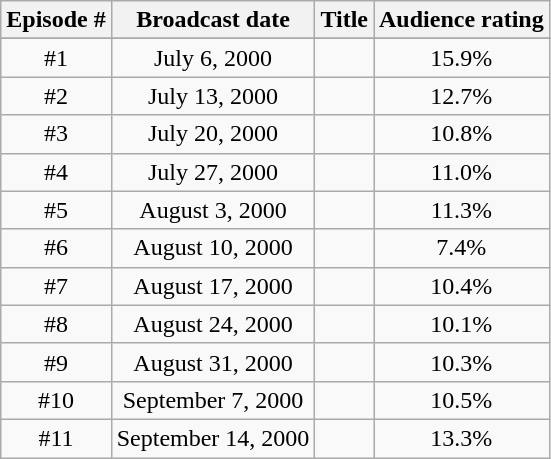<table class=wikitable border="1">
<tr>
<th>Episode #</th>
<th>Broadcast date</th>
<th>Title</th>
<th>Audience rating</th>
</tr>
<tr>
</tr>
<tr align=center>
<td>#1</td>
<td>July 6, 2000</td>
<td></td>
<td>15.9%</td>
</tr>
<tr align=center>
<td>#2</td>
<td>July 13, 2000</td>
<td></td>
<td>12.7%</td>
</tr>
<tr align=center>
<td>#3</td>
<td>July 20, 2000</td>
<td></td>
<td>10.8%</td>
</tr>
<tr align=center>
<td>#4</td>
<td>July 27, 2000</td>
<td></td>
<td>11.0%</td>
</tr>
<tr align=center>
<td>#5</td>
<td>August 3, 2000</td>
<td></td>
<td>11.3%</td>
</tr>
<tr align=center>
<td>#6</td>
<td>August 10, 2000</td>
<td></td>
<td>7.4%</td>
</tr>
<tr align=center>
<td>#7</td>
<td>August 17, 2000</td>
<td></td>
<td>10.4%</td>
</tr>
<tr align=center>
<td>#8</td>
<td>August 24, 2000</td>
<td></td>
<td>10.1%</td>
</tr>
<tr align=center>
<td>#9</td>
<td>August 31, 2000</td>
<td></td>
<td>10.3%</td>
</tr>
<tr align=center>
<td>#10</td>
<td>September 7, 2000</td>
<td></td>
<td>10.5%</td>
</tr>
<tr align=center>
<td>#11</td>
<td>September 14, 2000</td>
<td></td>
<td>13.3%</td>
</tr>
</table>
